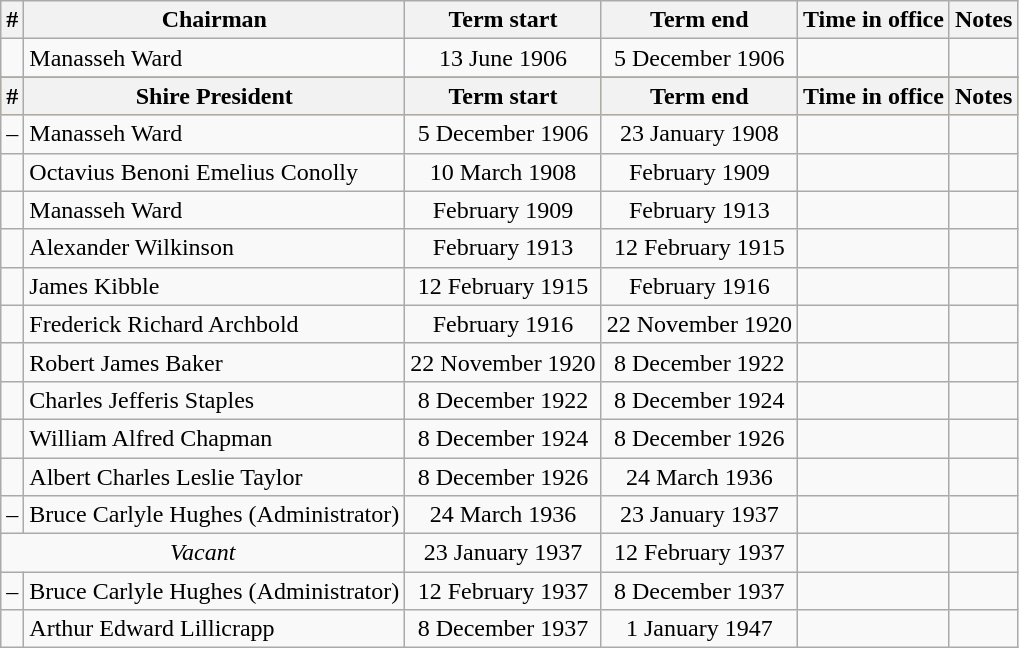<table class="wikitable sortable">
<tr>
<th>#</th>
<th>Chairman</th>
<th>Term start</th>
<th>Term end</th>
<th>Time in office</th>
<th>Notes</th>
</tr>
<tr>
<td align=center></td>
<td>Manasseh Ward</td>
<td align=center>13 June 1906</td>
<td align=center>5 December 1906</td>
<td align=right></td>
<td></td>
</tr>
<tr>
</tr>
<tr bgcolor="#FFCC33">
<th>#</th>
<th>Shire President</th>
<th>Term start</th>
<th>Term end</th>
<th>Time in office</th>
<th>Notes</th>
</tr>
<tr>
<td align=center>–</td>
<td>Manasseh Ward</td>
<td align=center>5 December 1906</td>
<td align=center>23 January 1908</td>
<td align=right></td>
<td></td>
</tr>
<tr>
<td align=center></td>
<td>Octavius Benoni Emelius Conolly</td>
<td align=center>10 March 1908</td>
<td align=center>February 1909</td>
<td align=right></td>
<td></td>
</tr>
<tr>
<td align=center></td>
<td>Manasseh Ward</td>
<td align=center>February 1909</td>
<td align=center>February 1913</td>
<td align=right></td>
<td></td>
</tr>
<tr>
<td align=center></td>
<td>Alexander Wilkinson</td>
<td align=center>February 1913</td>
<td align=center>12 February 1915</td>
<td align=right></td>
<td></td>
</tr>
<tr>
<td align=center></td>
<td>James Kibble</td>
<td align=center>12 February 1915</td>
<td align=center>February 1916</td>
<td align=right></td>
<td></td>
</tr>
<tr>
<td align=center></td>
<td>Frederick Richard Archbold</td>
<td align=center>February 1916</td>
<td align=center>22 November 1920</td>
<td align=right></td>
<td></td>
</tr>
<tr>
<td align=center></td>
<td>Robert James Baker</td>
<td align=center>22 November 1920</td>
<td align=center>8 December 1922</td>
<td align=right></td>
<td></td>
</tr>
<tr>
<td align=center></td>
<td>Charles Jefferis Staples</td>
<td align=center>8 December 1922</td>
<td align=center>8 December 1924</td>
<td align=right></td>
<td></td>
</tr>
<tr>
<td align=center></td>
<td>William Alfred Chapman</td>
<td align=center>8 December 1924</td>
<td align=center>8 December 1926</td>
<td align=right></td>
<td></td>
</tr>
<tr>
<td align=center></td>
<td>Albert Charles Leslie Taylor</td>
<td align=center>8 December 1926</td>
<td align=center>24 March 1936</td>
<td align=right></td>
<td></td>
</tr>
<tr>
<td align=center>–</td>
<td>Bruce Carlyle Hughes (Administrator)</td>
<td align=center>24 March 1936</td>
<td align=center>23 January 1937</td>
<td align=right></td>
<td></td>
</tr>
<tr>
<td colspan=2 align=center><em>Vacant</em></td>
<td align=center>23 January 1937</td>
<td align=center>12 February 1937</td>
<td align=right></td>
<td></td>
</tr>
<tr>
<td align=center>–</td>
<td>Bruce Carlyle Hughes (Administrator)</td>
<td align=center>12 February 1937</td>
<td align=center>8 December 1937</td>
<td align=right></td>
<td></td>
</tr>
<tr>
<td align=center></td>
<td>Arthur Edward Lillicrapp</td>
<td align=center>8 December 1937</td>
<td align=center>1 January 1947</td>
<td align=right></td>
<td></td>
</tr>
</table>
